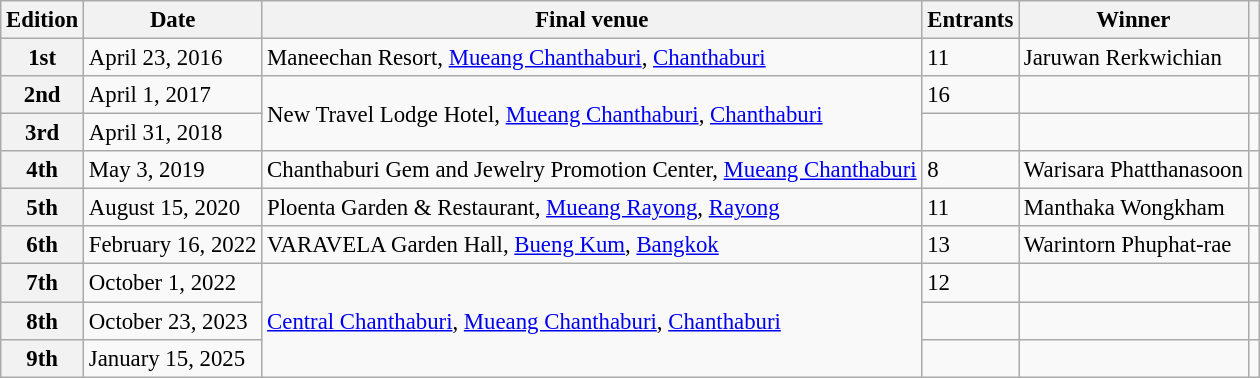<table class="wikitable defaultcenter col2left col3left col5left" style="font-size:95%;">
<tr>
<th>Edition</th>
<th>Date</th>
<th>Final venue</th>
<th>Entrants</th>
<th>Winner</th>
<th></th>
</tr>
<tr>
<th>1st</th>
<td>April 23, 2016</td>
<td>Maneechan Resort, <a href='#'>Mueang Chanthaburi</a>, <a href='#'>Chanthaburi</a></td>
<td>11</td>
<td>Jaruwan Rerkwichian</td>
<td></td>
</tr>
<tr>
<th>2nd</th>
<td>April 1, 2017</td>
<td rowspan=2>New Travel Lodge Hotel, <a href='#'>Mueang Chanthaburi</a>, <a href='#'>Chanthaburi</a></td>
<td>16</td>
<td></td>
<td></td>
</tr>
<tr>
<th>3rd</th>
<td>April 31, 2018</td>
<td></td>
<td></td>
<td></td>
</tr>
<tr>
<th>4th</th>
<td>May 3, 2019</td>
<td>Chanthaburi Gem and Jewelry Promotion Center, <a href='#'>Mueang Chanthaburi</a></td>
<td>8</td>
<td>Warisara Phatthanasoon</td>
<td></td>
</tr>
<tr>
<th>5th</th>
<td>August 15, 2020</td>
<td>Ploenta Garden & Restaurant, <a href='#'>Mueang Rayong</a>, <a href='#'>Rayong</a></td>
<td>11</td>
<td>Manthaka Wongkham</td>
<td></td>
</tr>
<tr>
<th>6th</th>
<td>February 16, 2022</td>
<td>VARAVELA Garden Hall, <a href='#'>Bueng Kum</a>, <a href='#'>Bangkok</a></td>
<td>13</td>
<td>Warintorn Phuphat-rae</td>
<td></td>
</tr>
<tr>
<th>7th</th>
<td>October 1, 2022</td>
<td rowspan=3><a href='#'>Central Chanthaburi</a>, <a href='#'>Mueang Chanthaburi</a>, <a href='#'>Chanthaburi</a></td>
<td>12</td>
<td></td>
<td></td>
</tr>
<tr>
<th>8th</th>
<td>October 23, 2023</td>
<td></td>
<td></td>
<td></td>
</tr>
<tr>
<th>9th</th>
<td>January 15, 2025</td>
<td></td>
<td></td>
<td></td>
</tr>
</table>
